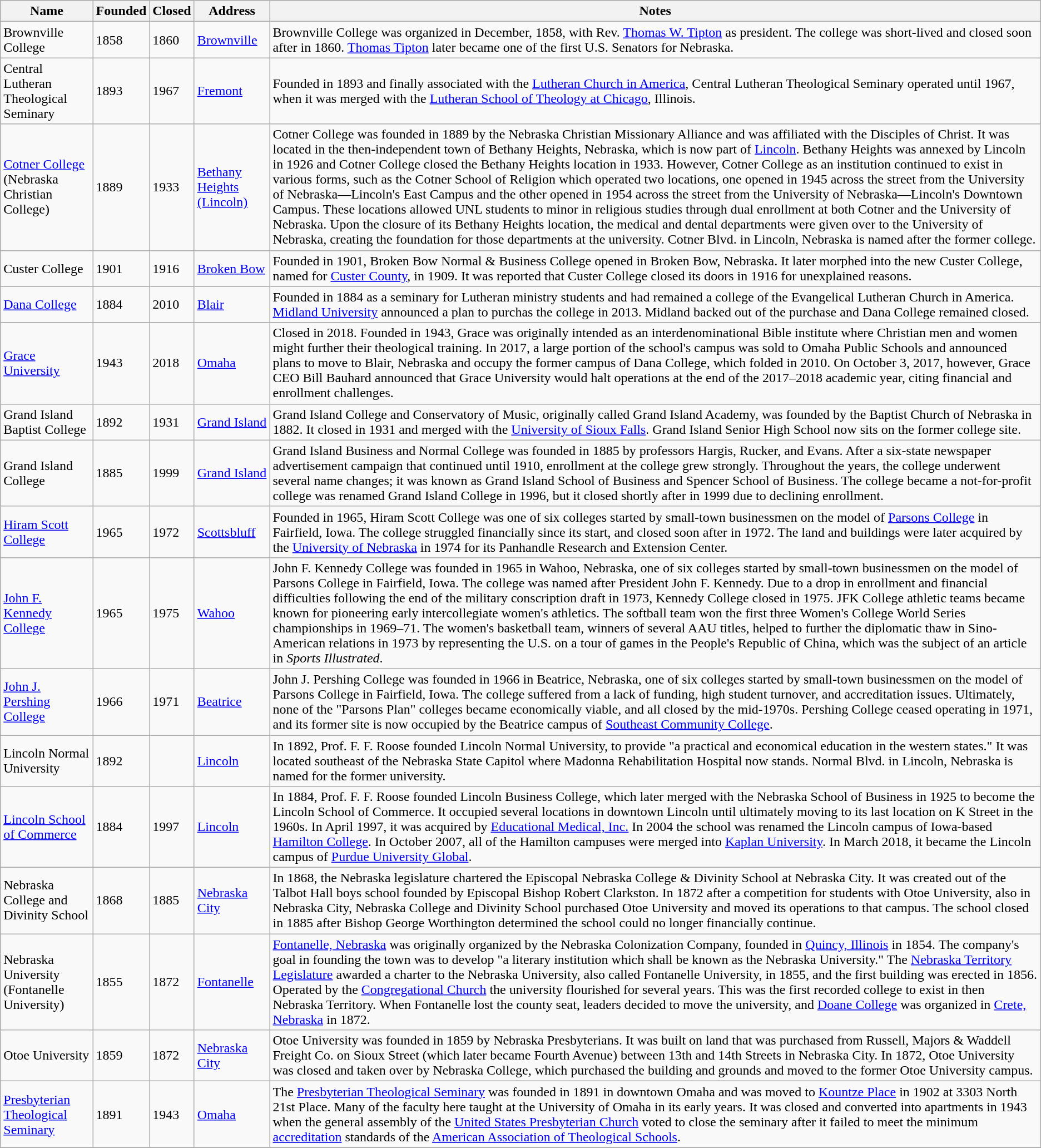<table class="wikitable sortable">
<tr>
<th>Name</th>
<th>Founded</th>
<th>Closed</th>
<th>Address<br></th>
<th>Notes</th>
</tr>
<tr>
<td>Brownville College</td>
<td>1858</td>
<td>1860</td>
<td><a href='#'>Brownville</a></td>
<td>Brownville College was organized in December, 1858, with Rev. <a href='#'>Thomas W. Tipton</a> as president. The college was short-lived and closed soon after in 1860. <a href='#'>Thomas Tipton</a> later became one of the first U.S. Senators for Nebraska.</td>
</tr>
<tr>
<td>Central Lutheran Theological Seminary</td>
<td>1893</td>
<td>1967</td>
<td><a href='#'>Fremont</a></td>
<td>Founded in 1893 and finally associated with the <a href='#'>Lutheran Church in America</a>, Central Lutheran Theological Seminary operated until 1967, when it was merged with the <a href='#'>Lutheran School of Theology at Chicago</a>, Illinois.</td>
</tr>
<tr>
<td><a href='#'>Cotner College</a> (Nebraska Christian College)</td>
<td>1889</td>
<td>1933</td>
<td><a href='#'>Bethany Heights (Lincoln)</a></td>
<td>Cotner College was founded in 1889 by the Nebraska Christian Missionary Alliance and was affiliated with the Disciples of Christ. It was located in the then-independent town of Bethany Heights, Nebraska, which is now part of <a href='#'>Lincoln</a>. Bethany Heights was annexed by Lincoln in 1926 and Cotner College closed the Bethany Heights location in 1933.  However, Cotner College as an institution continued to exist in various forms, such as the Cotner School of Religion which operated two locations, one opened in 1945 across the street from the University of Nebraska—Lincoln's East Campus and the other opened in 1954 across the street from the University of Nebraska—Lincoln's Downtown Campus. These locations allowed UNL students to minor in religious studies through dual enrollment at both Cotner and the University of Nebraska. Upon the closure of its Bethany Heights location, the medical and dental departments were given over to the University of Nebraska, creating the foundation for those departments at the university. Cotner Blvd. in Lincoln, Nebraska is named after the former college.</td>
</tr>
<tr>
<td>Custer College</td>
<td>1901</td>
<td>1916</td>
<td><a href='#'>Broken Bow</a></td>
<td>Founded in 1901, Broken Bow Normal & Business College opened in Broken Bow, Nebraska. It later morphed into the new Custer College, named for <a href='#'>Custer County</a>, in 1909. It was reported that Custer College closed its doors in 1916 for unexplained reasons.</td>
</tr>
<tr>
<td><a href='#'>Dana College</a></td>
<td>1884</td>
<td>2010</td>
<td><a href='#'>Blair</a><br></td>
<td>Founded in 1884 as a seminary for Lutheran ministry students and had remained a college of the Evangelical Lutheran Church in America. <a href='#'>Midland University</a> announced a plan to purchas the college in 2013. Midland backed out of the purchase and Dana College remained closed.</td>
</tr>
<tr>
<td><a href='#'>Grace University</a></td>
<td>1943</td>
<td>2018</td>
<td><a href='#'>Omaha</a><br></td>
<td>Closed in 2018. Founded in 1943, Grace was originally intended as an interdenominational Bible institute where Christian men and women might further their theological training. In 2017, a large portion of the school's campus was sold to Omaha Public Schools and announced plans to move to Blair, Nebraska and occupy the former campus of Dana College, which folded in 2010. On October 3, 2017, however, Grace CEO Bill Bauhard announced that Grace University would halt operations at the end of the 2017–2018 academic year, citing financial and enrollment challenges.</td>
</tr>
<tr>
<td>Grand Island Baptist College</td>
<td>1892</td>
<td>1931</td>
<td><a href='#'>Grand Island</a><br></td>
<td>Grand Island College and Conservatory of Music, originally called Grand Island Academy, was founded by the Baptist Church of Nebraska in 1882. It closed in 1931 and merged with the <a href='#'>University of Sioux Falls</a>. Grand Island Senior High School now sits on the former college site.</td>
</tr>
<tr>
<td>Grand Island College</td>
<td>1885</td>
<td>1999</td>
<td><a href='#'>Grand Island</a></td>
<td>Grand Island Business and Normal College was founded in 1885 by professors Hargis, Rucker, and Evans. After a six-state newspaper advertisement campaign that continued until 1910, enrollment at the college grew strongly. Throughout the years, the college underwent several name changes; it was known as Grand Island School of Business and Spencer School of Business. The college became a not-for-profit college was renamed Grand Island College in 1996, but it closed shortly after in 1999 due to declining enrollment.</td>
</tr>
<tr>
<td><a href='#'>Hiram Scott College</a></td>
<td>1965</td>
<td>1972</td>
<td><a href='#'>Scottsbluff</a></td>
<td>Founded in 1965, Hiram Scott College was one of six colleges started by small-town businessmen on the model of <a href='#'>Parsons College</a> in Fairfield, Iowa. The college struggled financially since its start, and closed soon after in 1972. The land and buildings were later acquired by the <a href='#'>University of Nebraska</a> in 1974 for its Panhandle Research and Extension Center.</td>
</tr>
<tr>
<td><a href='#'>John F. Kennedy College</a></td>
<td>1965</td>
<td>1975</td>
<td><a href='#'>Wahoo</a></td>
<td>John F. Kennedy College was founded in 1965 in Wahoo, Nebraska, one of six colleges started by small-town businessmen on the model of Parsons College in Fairfield, Iowa. The college was named after President John F. Kennedy. Due to a drop in enrollment and financial difficulties following the end of the military conscription draft in 1973, Kennedy College closed in 1975. JFK College athletic teams became known for pioneering early intercollegiate women's athletics. The softball team won the first three Women's College World Series championships in 1969–71. The women's basketball team, winners of several AAU titles, helped to further the diplomatic thaw in Sino-American relations in 1973 by representing the U.S. on a tour of games in the People's Republic of China, which was the subject of an article in <em>Sports Illustrated</em>.</td>
</tr>
<tr>
<td><a href='#'>John J. Pershing College</a></td>
<td>1966</td>
<td>1971</td>
<td><a href='#'>Beatrice</a></td>
<td>John J. Pershing College was founded in 1966 in Beatrice, Nebraska, one of six colleges started by small-town businessmen on the model of Parsons College in Fairfield, Iowa. The college suffered from a lack of funding, high student turnover, and accreditation issues. Ultimately, none of the "Parsons Plan" colleges became economically viable, and all closed by the mid-1970s. Pershing College ceased operating in 1971, and its former site is now occupied by the Beatrice campus of <a href='#'>Southeast Community College</a>.</td>
</tr>
<tr>
<td>Lincoln Normal University</td>
<td>1892</td>
<td></td>
<td><a href='#'>Lincoln</a></td>
<td>In 1892, Prof. F. F. Roose founded Lincoln Normal University, to provide "a practical and economical education in the western states." It was located southeast of the Nebraska State Capitol where Madonna Rehabilitation Hospital now stands. Normal Blvd. in Lincoln, Nebraska is named for the former university.</td>
</tr>
<tr>
<td><a href='#'>Lincoln School of Commerce</a></td>
<td>1884</td>
<td>1997</td>
<td><a href='#'>Lincoln</a></td>
<td>In 1884, Prof. F. F. Roose founded Lincoln Business College, which later merged with the Nebraska School of Business in 1925 to become the Lincoln School of Commerce. It occupied several locations in downtown Lincoln until ultimately moving to its last location on K Street in the 1960s. In April 1997, it was acquired by <a href='#'>Educational Medical, Inc.</a>  In 2004 the school was renamed the Lincoln campus of Iowa-based <a href='#'>Hamilton College</a>.  In October 2007, all of the Hamilton campuses were merged into <a href='#'>Kaplan University</a>. In March 2018, it became the Lincoln campus of <a href='#'>Purdue University Global</a>.</td>
</tr>
<tr>
<td>Nebraska College and Divinity School</td>
<td>1868</td>
<td>1885</td>
<td><a href='#'>Nebraska City</a></td>
<td>In 1868, the Nebraska legislature chartered the Episcopal Nebraska College & Divinity School at Nebraska City. It was created out of the Talbot Hall boys school founded by Episcopal Bishop Robert Clarkston. In 1872 after a competition for students with Otoe University, also in Nebraska City, Nebraska College and Divinity School purchased Otoe University and moved its operations to that campus. The school closed in 1885 after Bishop George Worthington determined the school could no longer financially continue.</td>
</tr>
<tr>
<td>Nebraska University (Fontanelle University)</td>
<td>1855</td>
<td>1872</td>
<td><a href='#'>Fontanelle</a></td>
<td><a href='#'>Fontanelle, Nebraska</a> was originally organized by the Nebraska Colonization Company, founded in <a href='#'>Quincy, Illinois</a> in 1854. The company's goal in founding the town was to develop "a literary institution which shall be known as the Nebraska University." The <a href='#'>Nebraska Territory Legislature</a> awarded a charter to the Nebraska University, also called Fontanelle University, in 1855, and the first building was erected in 1856. Operated by the <a href='#'>Congregational Church</a> the university flourished for several years. This was the first recorded college to exist in then Nebraska Territory. When Fontanelle lost the county seat, leaders decided to move the university, and <a href='#'>Doane College</a> was organized in <a href='#'>Crete, Nebraska</a> in 1872.</td>
</tr>
<tr>
<td>Otoe University</td>
<td>1859</td>
<td>1872</td>
<td><a href='#'>Nebraska City</a></td>
<td>Otoe University was founded in 1859 by Nebraska Presbyterians. It was built on land that was purchased from Russell, Majors & Waddell Freight Co. on Sioux Street (which later became Fourth Avenue) between 13th and 14th Streets in Nebraska City. In 1872, Otoe University was closed and taken over by Nebraska College, which purchased the building and grounds and moved to the former Otoe University campus.</td>
</tr>
<tr>
<td><a href='#'>Presbyterian Theological Seminary</a></td>
<td>1891</td>
<td>1943</td>
<td><a href='#'>Omaha</a></td>
<td>The <a href='#'>Presbyterian Theological Seminary</a> was founded in 1891 in downtown Omaha and was moved to <a href='#'>Kountze Place</a> in 1902 at 3303 North 21st Place. Many of the faculty here taught at the University of Omaha in its early years. It was closed and converted into apartments in 1943 when the general assembly of the <a href='#'>United States Presbyterian Church</a> voted to close the seminary after it failed to meet the minimum <a href='#'>accreditation</a> standards of the <a href='#'>American Association of Theological Schools</a>.</td>
</tr>
<tr>
</tr>
</table>
